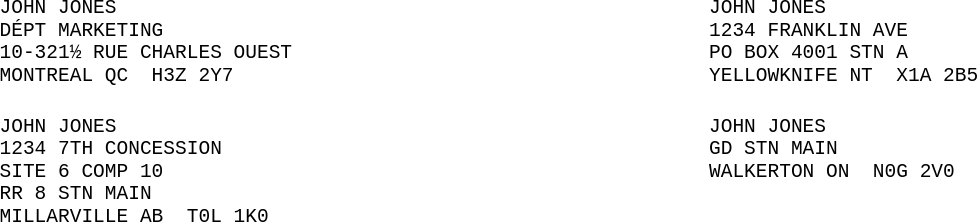<table width=75% style="font-family: monospace;">
<tr>
<td width=50% valign=top>JOHN JONES<br>DÉPT MARKETING<br>10-321½ RUE CHARLES OUEST<br>MONTREAL QC  H3Z 2Y7<br> </td>
<td width=50% valign=top>JOHN JONES<br>1234 FRANKLIN AVE<br>PO BOX 4001 STN A<br>YELLOWKNIFE NT  X1A 2B5</td>
</tr>
<tr>
<td width=50% valign=top>JOHN JONES<br>1234 7TH CONCESSION<br>SITE 6 COMP 10<br>RR 8 STN MAIN<br>MILLARVILLE AB  T0L 1K0</td>
<td width=50% valign=top>JOHN JONES<br>GD STN MAIN<br>WALKERTON ON  N0G 2V0</td>
</tr>
</table>
